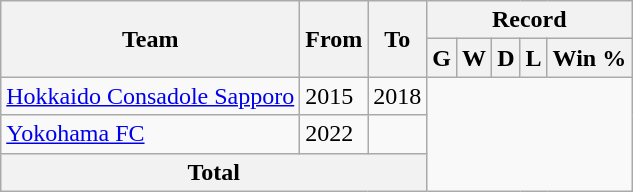<table class="wikitable" style="text-align: center">
<tr>
<th rowspan="2">Team</th>
<th rowspan="2">From</th>
<th rowspan="2">To</th>
<th colspan="5">Record</th>
</tr>
<tr>
<th>G</th>
<th>W</th>
<th>D</th>
<th>L</th>
<th>Win %</th>
</tr>
<tr>
<td align="left"><a href='#'>Hokkaido Consadole Sapporo</a></td>
<td align="left">2015</td>
<td align="left">2018<br></td>
</tr>
<tr>
<td align="left"><a href='#'>Yokohama FC</a></td>
<td align="left">2022</td>
<td align="left"><br></td>
</tr>
<tr>
<th colspan="3">Total<br></th>
</tr>
</table>
